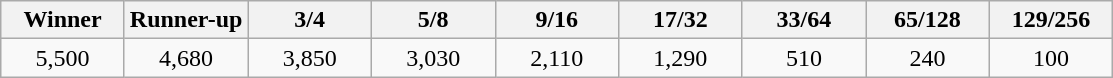<table class="wikitable" style="text-align:center">
<tr>
<th width="75">Winner</th>
<th width="75">Runner-up</th>
<th width="75">3/4</th>
<th width="75">5/8</th>
<th width="75">9/16</th>
<th width="75">17/32</th>
<th width="75">33/64</th>
<th width="75">65/128</th>
<th width="75">129/256</th>
</tr>
<tr>
<td>5,500</td>
<td>4,680</td>
<td>3,850</td>
<td>3,030</td>
<td>2,110</td>
<td>1,290</td>
<td>510</td>
<td>240</td>
<td>100</td>
</tr>
</table>
